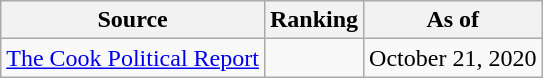<table class="wikitable" style="text-align:center">
<tr>
<th>Source</th>
<th>Ranking</th>
<th>As of</th>
</tr>
<tr>
<td align=left><a href='#'>The Cook Political Report</a></td>
<td></td>
<td>October 21, 2020</td>
</tr>
</table>
